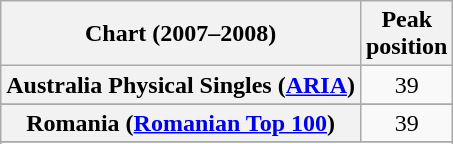<table class="wikitable sortable plainrowheaders" style="text-align:center">
<tr>
<th>Chart (2007–2008)</th>
<th>Peak<br>position</th>
</tr>
<tr>
<th scope="row">Australia Physical Singles (<a href='#'>ARIA</a>)</th>
<td>39</td>
</tr>
<tr>
</tr>
<tr>
</tr>
<tr>
</tr>
<tr>
</tr>
<tr>
</tr>
<tr>
</tr>
<tr>
</tr>
<tr>
</tr>
<tr>
</tr>
<tr>
<th scope="row">Romania (<a href='#'>Romanian Top 100</a>)</th>
<td>39</td>
</tr>
<tr>
</tr>
<tr>
</tr>
<tr>
</tr>
<tr>
</tr>
</table>
